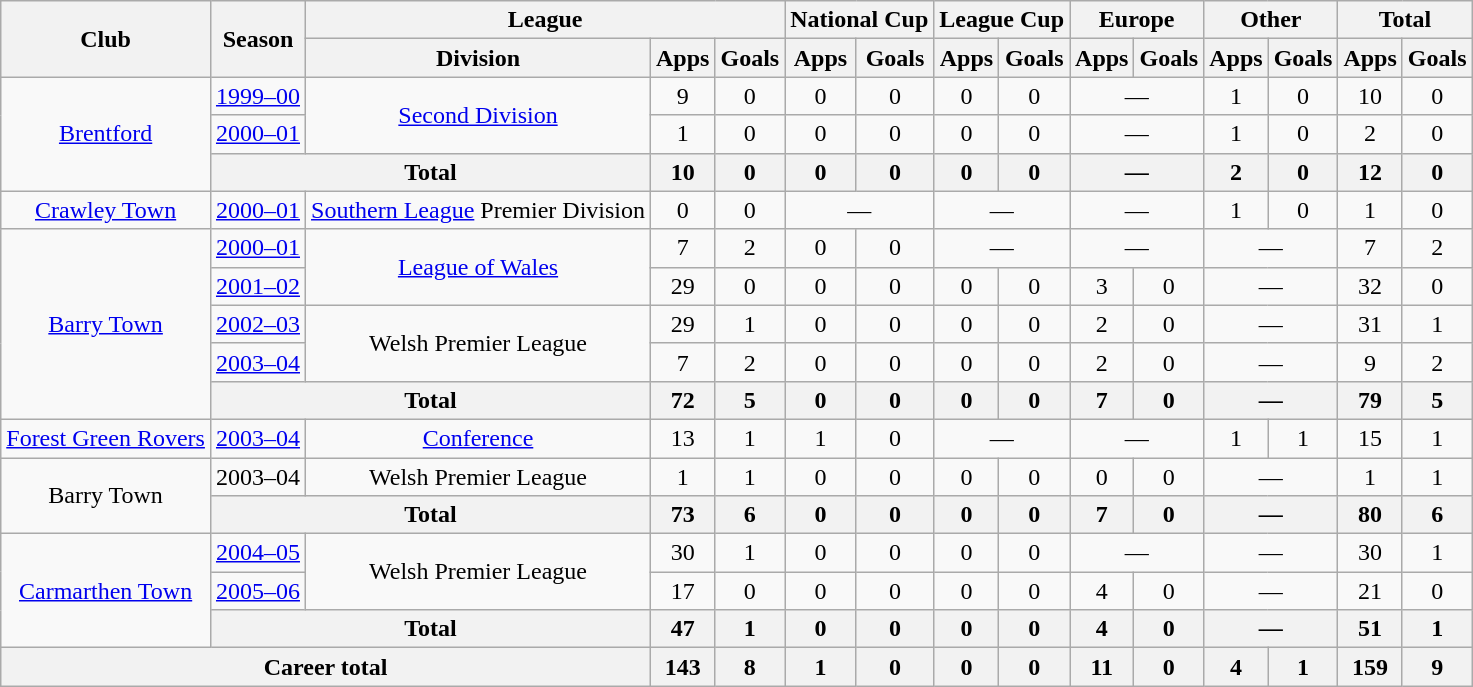<table class="wikitable" style="text-align: center;">
<tr>
<th rowspan="2">Club</th>
<th rowspan="2">Season</th>
<th colspan="3">League</th>
<th colspan="2">National Cup</th>
<th colspan="2">League Cup</th>
<th colspan="2">Europe</th>
<th colspan="2">Other</th>
<th colspan="2">Total</th>
</tr>
<tr>
<th>Division</th>
<th>Apps</th>
<th>Goals</th>
<th>Apps</th>
<th>Goals</th>
<th>Apps</th>
<th>Goals</th>
<th>Apps</th>
<th>Goals</th>
<th>Apps</th>
<th>Goals</th>
<th>Apps</th>
<th>Goals</th>
</tr>
<tr>
<td rowspan="3"><a href='#'>Brentford</a></td>
<td><a href='#'>1999–00</a></td>
<td rowspan="2"><a href='#'>Second Division</a></td>
<td>9</td>
<td>0</td>
<td>0</td>
<td>0</td>
<td>0</td>
<td>0</td>
<td colspan="2">―</td>
<td>1</td>
<td>0</td>
<td>10</td>
<td>0</td>
</tr>
<tr>
<td><a href='#'>2000–01</a></td>
<td>1</td>
<td>0</td>
<td>0</td>
<td>0</td>
<td>0</td>
<td>0</td>
<td colspan="2">―</td>
<td>1</td>
<td>0</td>
<td>2</td>
<td>0</td>
</tr>
<tr>
<th colspan="2">Total</th>
<th>10</th>
<th>0</th>
<th>0</th>
<th>0</th>
<th>0</th>
<th>0</th>
<th colspan="2">―</th>
<th>2</th>
<th>0</th>
<th>12</th>
<th>0</th>
</tr>
<tr>
<td><a href='#'>Crawley Town</a></td>
<td><a href='#'>2000–01</a></td>
<td><a href='#'>Southern League</a> Premier Division</td>
<td>0</td>
<td>0</td>
<td colspan="2">―</td>
<td colspan="2">―</td>
<td colspan="2">―</td>
<td>1</td>
<td>0</td>
<td>1</td>
<td>0</td>
</tr>
<tr>
<td rowspan="5"><a href='#'>Barry Town</a></td>
<td><a href='#'>2000–01</a></td>
<td rowspan="2"><a href='#'>League of Wales</a></td>
<td>7</td>
<td>2</td>
<td>0</td>
<td>0</td>
<td colspan="2">―</td>
<td colspan="2">―</td>
<td colspan="2">―</td>
<td>7</td>
<td>2</td>
</tr>
<tr>
<td><a href='#'>2001–02</a></td>
<td>29</td>
<td>0</td>
<td>0</td>
<td>0</td>
<td>0</td>
<td>0</td>
<td>3</td>
<td>0</td>
<td colspan="2">―</td>
<td>32</td>
<td>0</td>
</tr>
<tr>
<td><a href='#'>2002–03</a></td>
<td rowspan="2">Welsh Premier League</td>
<td>29</td>
<td>1</td>
<td>0</td>
<td>0</td>
<td>0</td>
<td>0</td>
<td>2</td>
<td>0</td>
<td colspan="2">―</td>
<td>31</td>
<td>1</td>
</tr>
<tr>
<td><a href='#'>2003–04</a></td>
<td>7</td>
<td>2</td>
<td>0</td>
<td>0</td>
<td>0</td>
<td>0</td>
<td>2</td>
<td>0</td>
<td colspan="2">―</td>
<td>9</td>
<td>2</td>
</tr>
<tr>
<th colspan="2">Total</th>
<th>72</th>
<th>5</th>
<th>0</th>
<th>0</th>
<th>0</th>
<th>0</th>
<th>7</th>
<th>0</th>
<th colspan="2">―</th>
<th>79</th>
<th>5</th>
</tr>
<tr>
<td><a href='#'>Forest Green Rovers</a></td>
<td><a href='#'>2003–04</a></td>
<td><a href='#'>Conference</a></td>
<td>13</td>
<td>1</td>
<td>1</td>
<td>0</td>
<td colspan="2">―</td>
<td colspan="2">―</td>
<td>1</td>
<td>1</td>
<td>15</td>
<td>1</td>
</tr>
<tr>
<td rowspan="2">Barry Town</td>
<td>2003–04</td>
<td>Welsh Premier League</td>
<td>1</td>
<td>1</td>
<td>0</td>
<td>0</td>
<td>0</td>
<td>0</td>
<td>0</td>
<td>0</td>
<td colspan="2">―</td>
<td>1</td>
<td>1</td>
</tr>
<tr>
<th colspan="2">Total</th>
<th>73</th>
<th>6</th>
<th>0</th>
<th>0</th>
<th>0</th>
<th>0</th>
<th>7</th>
<th>0</th>
<th colspan="2">―</th>
<th>80</th>
<th>6</th>
</tr>
<tr>
<td rowspan="3"><a href='#'>Carmarthen Town</a></td>
<td><a href='#'>2004–05</a></td>
<td rowspan="2">Welsh Premier League</td>
<td>30</td>
<td>1</td>
<td>0</td>
<td>0</td>
<td>0</td>
<td>0</td>
<td colspan="2">―</td>
<td colspan="2">―</td>
<td>30</td>
<td>1</td>
</tr>
<tr>
<td><a href='#'>2005–06</a></td>
<td>17</td>
<td>0</td>
<td>0</td>
<td>0</td>
<td>0</td>
<td>0</td>
<td>4</td>
<td>0</td>
<td colspan="2">―</td>
<td>21</td>
<td>0</td>
</tr>
<tr>
<th colspan="2">Total</th>
<th>47</th>
<th>1</th>
<th>0</th>
<th>0</th>
<th>0</th>
<th>0</th>
<th>4</th>
<th>0</th>
<th colspan="2">―</th>
<th>51</th>
<th>1</th>
</tr>
<tr>
<th colspan="3">Career total</th>
<th>143</th>
<th>8</th>
<th>1</th>
<th>0</th>
<th>0</th>
<th>0</th>
<th>11</th>
<th>0</th>
<th>4</th>
<th>1</th>
<th>159</th>
<th>9</th>
</tr>
</table>
